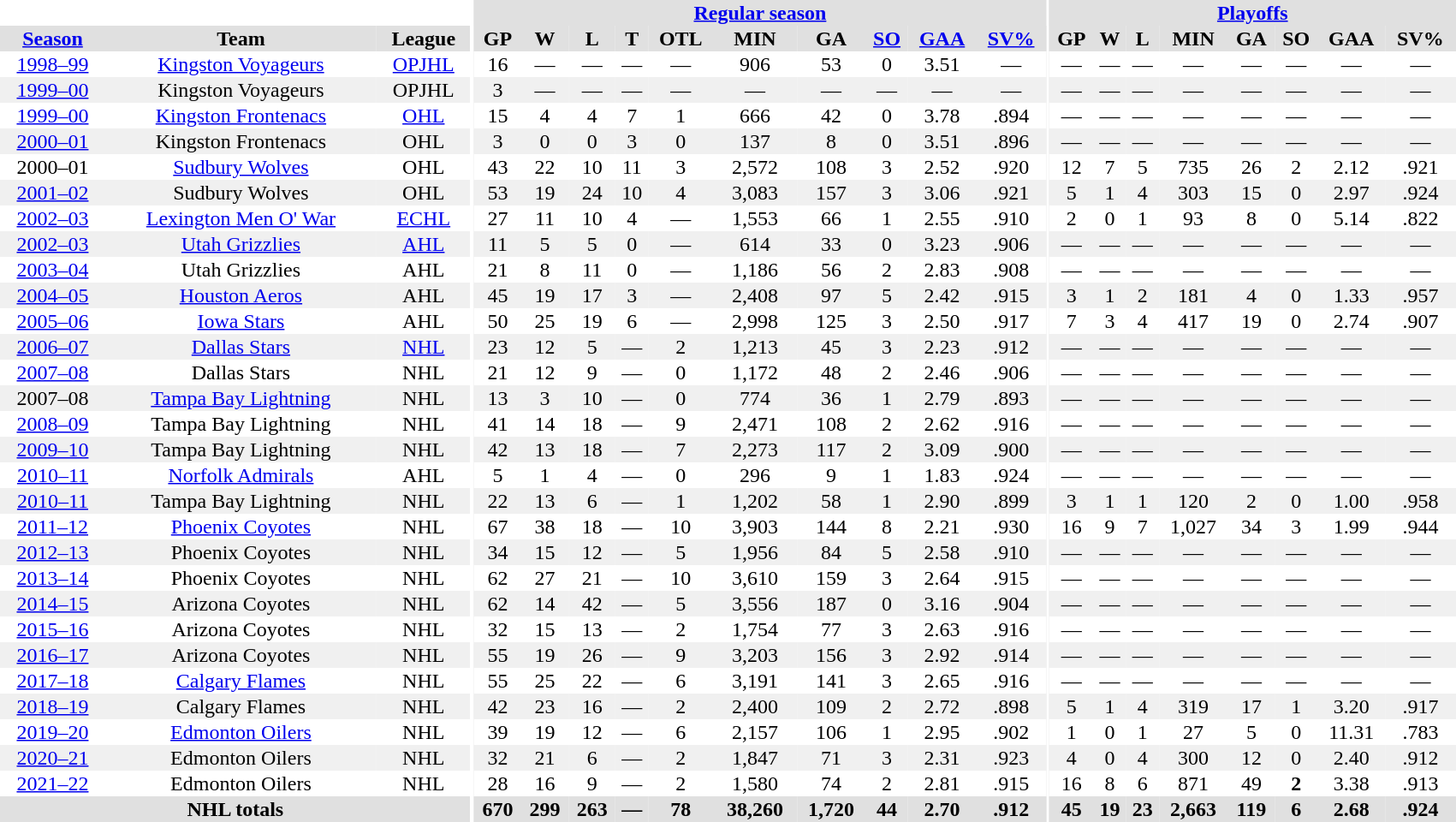<table style="text-align:center; border:0; padding:2px; border-spacing:0; width:90%;">
<tr bgcolor="#e0e0e0">
<th colspan="3" bgcolor="#ffffff"></th>
<th rowspan="100" bgcolor="#ffffff"></th>
<th colspan="10" bgcolor="#e0e0e0"><a href='#'>Regular season</a></th>
<th rowspan="100" bgcolor="#ffffff"></th>
<th colspan="8" bgcolor="#e0e0e0"><a href='#'>Playoffs</a></th>
</tr>
<tr bgcolor="#e0e0e0">
<th><a href='#'>Season</a></th>
<th>Team</th>
<th>League</th>
<th>GP</th>
<th>W</th>
<th>L</th>
<th>T</th>
<th>OTL</th>
<th>MIN</th>
<th>GA</th>
<th><a href='#'>SO</a></th>
<th><a href='#'>GAA</a></th>
<th><a href='#'>SV%</a></th>
<th>GP</th>
<th>W</th>
<th>L</th>
<th>MIN</th>
<th>GA</th>
<th>SO</th>
<th>GAA</th>
<th>SV%</th>
</tr>
<tr>
<td><a href='#'>1998–99</a></td>
<td><a href='#'>Kingston Voyageurs</a></td>
<td><a href='#'>OPJHL</a></td>
<td>16</td>
<td>—</td>
<td>—</td>
<td>—</td>
<td>—</td>
<td>906</td>
<td>53</td>
<td>0</td>
<td>3.51</td>
<td>—</td>
<td>—</td>
<td>—</td>
<td>—</td>
<td>—</td>
<td>—</td>
<td>—</td>
<td>—</td>
<td>—</td>
</tr>
<tr bgcolor="#f0f0f0">
<td><a href='#'>1999–00</a></td>
<td>Kingston Voyageurs</td>
<td>OPJHL</td>
<td>3</td>
<td>—</td>
<td>—</td>
<td>—</td>
<td>—</td>
<td>—</td>
<td>—</td>
<td>—</td>
<td>—</td>
<td>—</td>
<td>—</td>
<td>—</td>
<td>—</td>
<td>—</td>
<td>—</td>
<td>—</td>
<td>—</td>
<td>—</td>
</tr>
<tr>
<td><a href='#'>1999–00</a></td>
<td><a href='#'>Kingston Frontenacs</a></td>
<td><a href='#'>OHL</a></td>
<td>15</td>
<td>4</td>
<td>4</td>
<td>7</td>
<td>1</td>
<td>666</td>
<td>42</td>
<td>0</td>
<td>3.78</td>
<td>.894</td>
<td>—</td>
<td>—</td>
<td>—</td>
<td>—</td>
<td>—</td>
<td>—</td>
<td>—</td>
<td>—</td>
</tr>
<tr bgcolor="#f0f0f0">
<td><a href='#'>2000–01</a></td>
<td>Kingston Frontenacs</td>
<td>OHL</td>
<td>3</td>
<td>0</td>
<td>0</td>
<td>3</td>
<td>0</td>
<td>137</td>
<td>8</td>
<td>0</td>
<td>3.51</td>
<td>.896</td>
<td>—</td>
<td>—</td>
<td>—</td>
<td>—</td>
<td>—</td>
<td>—</td>
<td>—</td>
<td>—</td>
</tr>
<tr>
<td>2000–01</td>
<td><a href='#'>Sudbury Wolves</a></td>
<td>OHL</td>
<td>43</td>
<td>22</td>
<td>10</td>
<td>11</td>
<td>3</td>
<td>2,572</td>
<td>108</td>
<td>3</td>
<td>2.52</td>
<td>.920</td>
<td>12</td>
<td>7</td>
<td>5</td>
<td>735</td>
<td>26</td>
<td>2</td>
<td>2.12</td>
<td>.921</td>
</tr>
<tr bgcolor="#f0f0f0">
<td><a href='#'>2001–02</a></td>
<td>Sudbury Wolves</td>
<td>OHL</td>
<td>53</td>
<td>19</td>
<td>24</td>
<td>10</td>
<td>4</td>
<td>3,083</td>
<td>157</td>
<td>3</td>
<td>3.06</td>
<td>.921</td>
<td>5</td>
<td>1</td>
<td>4</td>
<td>303</td>
<td>15</td>
<td>0</td>
<td>2.97</td>
<td>.924</td>
</tr>
<tr>
<td><a href='#'>2002–03</a></td>
<td><a href='#'>Lexington Men O' War</a></td>
<td><a href='#'>ECHL</a></td>
<td>27</td>
<td>11</td>
<td>10</td>
<td>4</td>
<td>—</td>
<td>1,553</td>
<td>66</td>
<td>1</td>
<td>2.55</td>
<td>.910</td>
<td>2</td>
<td>0</td>
<td>1</td>
<td>93</td>
<td>8</td>
<td>0</td>
<td>5.14</td>
<td>.822</td>
</tr>
<tr bgcolor="#f0f0f0">
<td><a href='#'>2002–03</a></td>
<td><a href='#'>Utah Grizzlies</a></td>
<td><a href='#'>AHL</a></td>
<td>11</td>
<td>5</td>
<td>5</td>
<td>0</td>
<td>—</td>
<td>614</td>
<td>33</td>
<td>0</td>
<td>3.23</td>
<td>.906</td>
<td>—</td>
<td>—</td>
<td>—</td>
<td>—</td>
<td>—</td>
<td>—</td>
<td>—</td>
<td>—</td>
</tr>
<tr>
<td><a href='#'>2003–04</a></td>
<td>Utah Grizzlies</td>
<td>AHL</td>
<td>21</td>
<td>8</td>
<td>11</td>
<td>0</td>
<td>—</td>
<td>1,186</td>
<td>56</td>
<td>2</td>
<td>2.83</td>
<td>.908</td>
<td>—</td>
<td>—</td>
<td>—</td>
<td>—</td>
<td>—</td>
<td>—</td>
<td>—</td>
<td>—</td>
</tr>
<tr bgcolor="#f0f0f0">
<td><a href='#'>2004–05</a></td>
<td><a href='#'>Houston Aeros</a></td>
<td>AHL</td>
<td>45</td>
<td>19</td>
<td>17</td>
<td>3</td>
<td>—</td>
<td>2,408</td>
<td>97</td>
<td>5</td>
<td>2.42</td>
<td>.915</td>
<td>3</td>
<td>1</td>
<td>2</td>
<td>181</td>
<td>4</td>
<td>0</td>
<td>1.33</td>
<td>.957</td>
</tr>
<tr>
<td><a href='#'>2005–06</a></td>
<td><a href='#'>Iowa Stars</a></td>
<td>AHL</td>
<td>50</td>
<td>25</td>
<td>19</td>
<td>6</td>
<td>—</td>
<td>2,998</td>
<td>125</td>
<td>3</td>
<td>2.50</td>
<td>.917</td>
<td>7</td>
<td>3</td>
<td>4</td>
<td>417</td>
<td>19</td>
<td>0</td>
<td>2.74</td>
<td>.907</td>
</tr>
<tr bgcolor="#f0f0f0">
<td><a href='#'>2006–07</a></td>
<td><a href='#'>Dallas Stars</a></td>
<td><a href='#'>NHL</a></td>
<td>23</td>
<td>12</td>
<td>5</td>
<td>—</td>
<td>2</td>
<td>1,213</td>
<td>45</td>
<td>3</td>
<td>2.23</td>
<td>.912</td>
<td>—</td>
<td>—</td>
<td>—</td>
<td>—</td>
<td>—</td>
<td>—</td>
<td>—</td>
<td>—</td>
</tr>
<tr>
<td><a href='#'>2007–08</a></td>
<td>Dallas Stars</td>
<td>NHL</td>
<td>21</td>
<td>12</td>
<td>9</td>
<td>—</td>
<td>0</td>
<td>1,172</td>
<td>48</td>
<td>2</td>
<td>2.46</td>
<td>.906</td>
<td>—</td>
<td>—</td>
<td>—</td>
<td>—</td>
<td>—</td>
<td>—</td>
<td>—</td>
<td>—</td>
</tr>
<tr bgcolor="#f0f0f0">
<td>2007–08</td>
<td><a href='#'>Tampa Bay Lightning</a></td>
<td>NHL</td>
<td>13</td>
<td>3</td>
<td>10</td>
<td>—</td>
<td>0</td>
<td>774</td>
<td>36</td>
<td>1</td>
<td>2.79</td>
<td>.893</td>
<td>—</td>
<td>—</td>
<td>—</td>
<td>—</td>
<td>—</td>
<td>—</td>
<td>—</td>
<td>—</td>
</tr>
<tr>
<td><a href='#'>2008–09</a></td>
<td>Tampa Bay Lightning</td>
<td>NHL</td>
<td>41</td>
<td>14</td>
<td>18</td>
<td>—</td>
<td>9</td>
<td>2,471</td>
<td>108</td>
<td>2</td>
<td>2.62</td>
<td>.916</td>
<td>—</td>
<td>—</td>
<td>—</td>
<td>—</td>
<td>—</td>
<td>—</td>
<td>—</td>
<td>—</td>
</tr>
<tr bgcolor="#f0f0f0">
<td><a href='#'>2009–10</a></td>
<td>Tampa Bay Lightning</td>
<td>NHL</td>
<td>42</td>
<td>13</td>
<td>18</td>
<td>—</td>
<td>7</td>
<td>2,273</td>
<td>117</td>
<td>2</td>
<td>3.09</td>
<td>.900</td>
<td>—</td>
<td>—</td>
<td>—</td>
<td>—</td>
<td>—</td>
<td>—</td>
<td>—</td>
<td>—</td>
</tr>
<tr>
<td><a href='#'>2010–11</a></td>
<td><a href='#'>Norfolk Admirals</a></td>
<td>AHL</td>
<td>5</td>
<td>1</td>
<td>4</td>
<td>—</td>
<td>0</td>
<td>296</td>
<td>9</td>
<td>1</td>
<td>1.83</td>
<td>.924</td>
<td>—</td>
<td>—</td>
<td>—</td>
<td>—</td>
<td>—</td>
<td>—</td>
<td>—</td>
<td>—</td>
</tr>
<tr bgcolor="#f0f0f0">
<td><a href='#'>2010–11</a></td>
<td>Tampa Bay Lightning</td>
<td>NHL</td>
<td>22</td>
<td>13</td>
<td>6</td>
<td>—</td>
<td>1</td>
<td>1,202</td>
<td>58</td>
<td>1</td>
<td>2.90</td>
<td>.899</td>
<td>3</td>
<td>1</td>
<td>1</td>
<td>120</td>
<td>2</td>
<td>0</td>
<td>1.00</td>
<td>.958</td>
</tr>
<tr>
<td><a href='#'>2011–12</a></td>
<td><a href='#'>Phoenix Coyotes</a></td>
<td>NHL</td>
<td>67</td>
<td>38</td>
<td>18</td>
<td>—</td>
<td>10</td>
<td>3,903</td>
<td>144</td>
<td>8</td>
<td>2.21</td>
<td>.930</td>
<td>16</td>
<td>9</td>
<td>7</td>
<td>1,027</td>
<td>34</td>
<td>3</td>
<td>1.99</td>
<td>.944</td>
</tr>
<tr bgcolor="#f0f0f0">
<td><a href='#'>2012–13</a></td>
<td>Phoenix Coyotes</td>
<td>NHL</td>
<td>34</td>
<td>15</td>
<td>12</td>
<td>—</td>
<td>5</td>
<td>1,956</td>
<td>84</td>
<td>5</td>
<td>2.58</td>
<td>.910</td>
<td>—</td>
<td>—</td>
<td>—</td>
<td>—</td>
<td>—</td>
<td>—</td>
<td>—</td>
<td>—</td>
</tr>
<tr>
<td><a href='#'>2013–14</a></td>
<td>Phoenix Coyotes</td>
<td>NHL</td>
<td>62</td>
<td>27</td>
<td>21</td>
<td>—</td>
<td>10</td>
<td>3,610</td>
<td>159</td>
<td>3</td>
<td>2.64</td>
<td>.915</td>
<td>—</td>
<td>—</td>
<td>—</td>
<td>—</td>
<td>—</td>
<td>—</td>
<td>—</td>
<td>—</td>
</tr>
<tr bgcolor="#f0f0f0">
<td><a href='#'>2014–15</a></td>
<td>Arizona Coyotes</td>
<td>NHL</td>
<td>62</td>
<td>14</td>
<td>42</td>
<td>—</td>
<td>5</td>
<td>3,556</td>
<td>187</td>
<td>0</td>
<td>3.16</td>
<td>.904</td>
<td>—</td>
<td>—</td>
<td>—</td>
<td>—</td>
<td>—</td>
<td>—</td>
<td>—</td>
<td>—</td>
</tr>
<tr>
<td><a href='#'>2015–16</a></td>
<td>Arizona Coyotes</td>
<td>NHL</td>
<td>32</td>
<td>15</td>
<td>13</td>
<td>—</td>
<td>2</td>
<td>1,754</td>
<td>77</td>
<td>3</td>
<td>2.63</td>
<td>.916</td>
<td>—</td>
<td>—</td>
<td>—</td>
<td>—</td>
<td>—</td>
<td>—</td>
<td>—</td>
<td>—</td>
</tr>
<tr bgcolor="#f0f0f0">
<td><a href='#'>2016–17</a></td>
<td>Arizona Coyotes</td>
<td>NHL</td>
<td>55</td>
<td>19</td>
<td>26</td>
<td>—</td>
<td>9</td>
<td>3,203</td>
<td>156</td>
<td>3</td>
<td>2.92</td>
<td>.914</td>
<td>—</td>
<td>—</td>
<td>—</td>
<td>—</td>
<td>—</td>
<td>—</td>
<td>—</td>
<td>—</td>
</tr>
<tr>
<td><a href='#'>2017–18</a></td>
<td><a href='#'>Calgary Flames</a></td>
<td>NHL</td>
<td>55</td>
<td>25</td>
<td>22</td>
<td>—</td>
<td>6</td>
<td>3,191</td>
<td>141</td>
<td>3</td>
<td>2.65</td>
<td>.916</td>
<td>—</td>
<td>—</td>
<td>—</td>
<td>—</td>
<td>—</td>
<td>—</td>
<td>—</td>
<td>—</td>
</tr>
<tr bgcolor="#f0f0f0">
<td><a href='#'>2018–19</a></td>
<td>Calgary Flames</td>
<td>NHL</td>
<td>42</td>
<td>23</td>
<td>16</td>
<td>—</td>
<td>2</td>
<td>2,400</td>
<td>109</td>
<td>2</td>
<td>2.72</td>
<td>.898</td>
<td>5</td>
<td>1</td>
<td>4</td>
<td>319</td>
<td>17</td>
<td>1</td>
<td>3.20</td>
<td>.917</td>
</tr>
<tr>
<td><a href='#'>2019–20</a></td>
<td><a href='#'>Edmonton Oilers</a></td>
<td>NHL</td>
<td>39</td>
<td>19</td>
<td>12</td>
<td>—</td>
<td>6</td>
<td>2,157</td>
<td>106</td>
<td>1</td>
<td>2.95</td>
<td>.902</td>
<td>1</td>
<td>0</td>
<td>1</td>
<td>27</td>
<td>5</td>
<td>0</td>
<td>11.31</td>
<td>.783</td>
</tr>
<tr bgcolor="#f0f0f0">
<td><a href='#'>2020–21</a></td>
<td>Edmonton Oilers</td>
<td>NHL</td>
<td>32</td>
<td>21</td>
<td>6</td>
<td>—</td>
<td>2</td>
<td>1,847</td>
<td>71</td>
<td>3</td>
<td>2.31</td>
<td>.923</td>
<td>4</td>
<td>0</td>
<td>4</td>
<td>300</td>
<td>12</td>
<td>0</td>
<td>2.40</td>
<td>.912</td>
</tr>
<tr>
<td><a href='#'>2021–22</a></td>
<td>Edmonton Oilers</td>
<td>NHL</td>
<td>28</td>
<td>16</td>
<td>9</td>
<td>—</td>
<td>2</td>
<td>1,580</td>
<td>74</td>
<td>2</td>
<td>2.81</td>
<td>.915</td>
<td>16</td>
<td>8</td>
<td>6</td>
<td>871</td>
<td>49</td>
<td><strong>2</strong></td>
<td>3.38</td>
<td>.913</td>
</tr>
<tr bgcolor="#e0e0e0">
<th colspan="3">NHL totals</th>
<th>670</th>
<th>299</th>
<th>263</th>
<th>—</th>
<th>78</th>
<th>38,260</th>
<th>1,720</th>
<th>44</th>
<th>2.70</th>
<th>.912</th>
<th>45</th>
<th>19</th>
<th>23</th>
<th>2,663</th>
<th>119</th>
<th>6</th>
<th>2.68</th>
<th>.924</th>
</tr>
</table>
